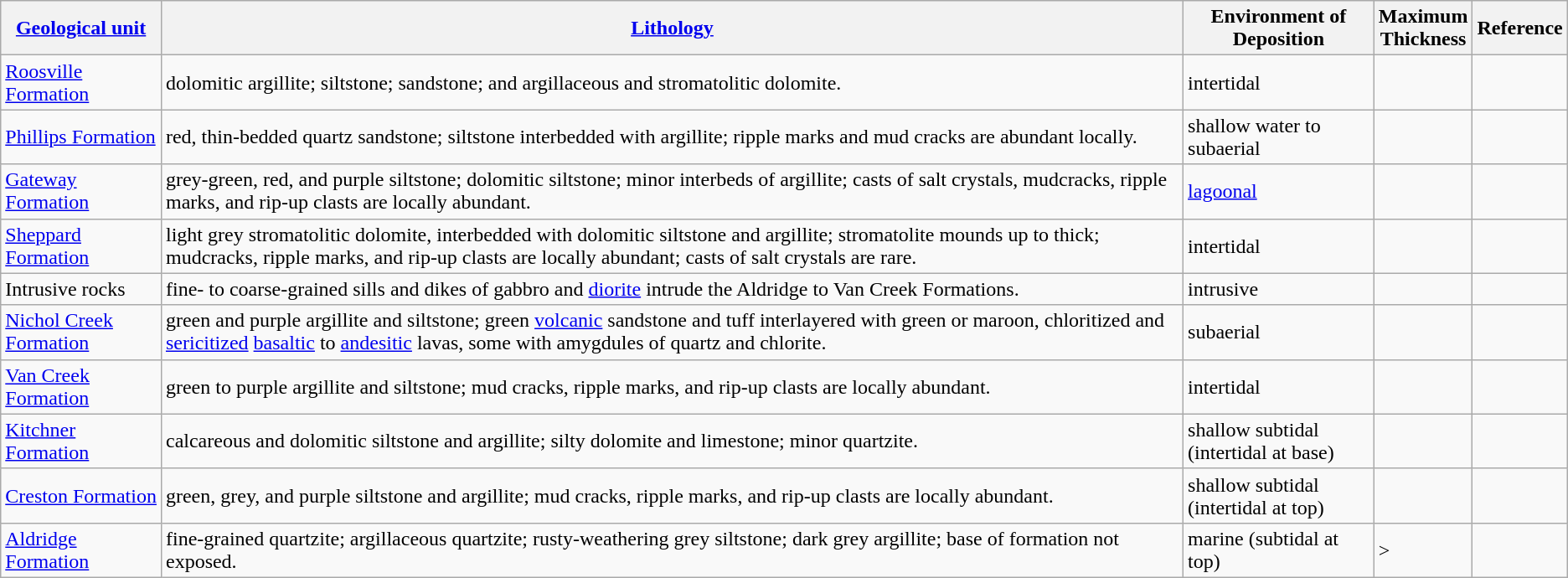<table class="wikitable">
<tr>
<th><a href='#'>Geological unit</a></th>
<th><a href='#'>Lithology</a></th>
<th>Environment of Deposition</th>
<th>Maximum<br>Thickness</th>
<th>Reference</th>
</tr>
<tr>
<td><a href='#'>Roosville Formation</a></td>
<td green and grey argillite; dolomite>dolomitic argillite; siltstone; sandstone; and argillaceous and stromatolitic dolomite.</td>
<td>intertidal</td>
<td></td>
<td></td>
</tr>
<tr>
<td><a href='#'>Phillips Formation</a></td>
<td>red, thin-bedded quartz sandstone; siltstone interbedded with argillite; ripple marks and mud cracks are abundant locally.</td>
<td>shallow water to subaerial</td>
<td></td>
<td></td>
</tr>
<tr>
<td><a href='#'>Gateway Formation</a></td>
<td>grey-green, red, and purple siltstone; dolomitic siltstone; minor interbeds of argillite; casts of salt crystals, mudcracks, ripple marks, and rip-up clasts are locally abundant.</td>
<td><a href='#'>lagoonal</a></td>
<td></td>
<td></td>
</tr>
<tr>
<td><a href='#'>Sheppard Formation</a></td>
<td>light grey stromatolitic dolomite, interbedded with dolomitic siltstone and argillite; stromatolite mounds up to  thick; mudcracks, ripple marks, and rip-up clasts are locally abundant; casts of salt crystals are rare.</td>
<td>intertidal</td>
<td></td>
<td></td>
</tr>
<tr>
<td>Intrusive rocks</td>
<td>fine- to coarse-grained sills and dikes of gabbro and <a href='#'>diorite</a> intrude the Aldridge to Van Creek Formations.</td>
<td>intrusive</td>
<td></td>
<td><br></td>
</tr>
<tr>
<td><a href='#'>Nichol Creek Formation</a></td>
<td>green and purple argillite and siltstone; green <a href='#'>volcanic</a> sandstone and tuff interlayered with green or maroon, chloritized and <a href='#'>sericitized</a> <a href='#'>basaltic</a> to <a href='#'>andesitic</a> lavas, some with amygdules of quartz and chlorite.</td>
<td>subaerial</td>
<td></td>
<td></td>
</tr>
<tr>
<td><a href='#'>Van Creek Formation</a></td>
<td>green to purple argillite and siltstone; mud cracks, ripple marks, and rip-up clasts are locally abundant.</td>
<td>intertidal</td>
<td></td>
<td></td>
</tr>
<tr>
<td><a href='#'>Kitchner Formation</a></td>
<td>calcareous and dolomitic siltstone and argillite; silty dolomite and limestone; minor quartzite.</td>
<td>shallow subtidal<br>(intertidal at base)</td>
<td></td>
<td></td>
</tr>
<tr>
<td><a href='#'>Creston Formation</a></td>
<td>green, grey, and purple siltstone and argillite; mud cracks, ripple marks, and rip-up clasts are locally abundant.</td>
<td>shallow subtidal<br>(intertidal at top)</td>
<td></td>
<td></td>
</tr>
<tr>
<td><a href='#'>Aldridge Formation</a></td>
<td>fine-grained quartzite; argillaceous quartzite; rusty-weathering grey siltstone; dark grey argillite; base of formation not exposed.</td>
<td>marine (subtidal at top)</td>
<td>></td>
<td></td>
</tr>
</table>
